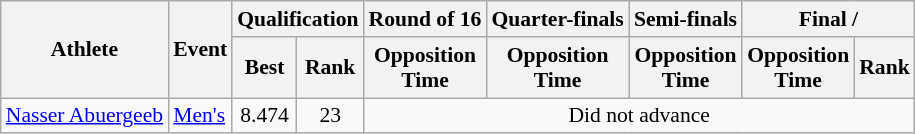<table class=wikitable style="text-align:center; font-size:90%">
<tr>
<th rowspan="2">Athlete</th>
<th rowspan="2">Event</th>
<th colspan="2">Qualification</th>
<th>Round of 16</th>
<th>Quarter-finals</th>
<th>Semi-finals</th>
<th colspan="2">Final / </th>
</tr>
<tr>
<th>Best</th>
<th>Rank</th>
<th>Opposition<br>Time</th>
<th>Opposition<br>Time</th>
<th>Opposition<br>Time</th>
<th>Opposition<br>Time</th>
<th>Rank</th>
</tr>
<tr>
<td align="left"><a href='#'>Nasser Abuergeeb</a></td>
<td align="left"><a href='#'>Men's</a></td>
<td>8.474</td>
<td>23</td>
<td colspan=5>Did not advance</td>
</tr>
</table>
